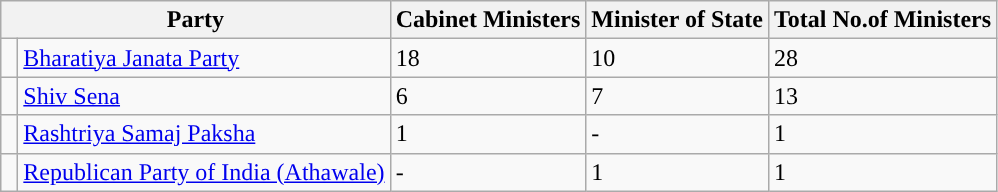<table class="wikitable">
<tr>
<th colspan="2">Party</th>
<th>Cabinet Ministers</th>
<th>Minister of State</th>
<th>Total No.of Ministers</th>
</tr>
<tr>
<td width="4px"></td>
<td><a href='#'>Bharatiya Janata Party</a></td>
<td>18</td>
<td>10</td>
<td>28</td>
</tr>
<tr>
<td width="4px"></td>
<td><a href='#'>Shiv Sena</a></td>
<td>6</td>
<td>7</td>
<td>13</td>
</tr>
<tr>
<td width="4px"></td>
<td><a href='#'>Rashtriya Samaj Paksha</a></td>
<td>1</td>
<td>-</td>
<td>1</td>
</tr>
<tr>
<td width="4px"></td>
<td><a href='#'>Republican Party of India (Athawale)</a></td>
<td>-</td>
<td>1</td>
<td>1</td>
</tr>
</table>
